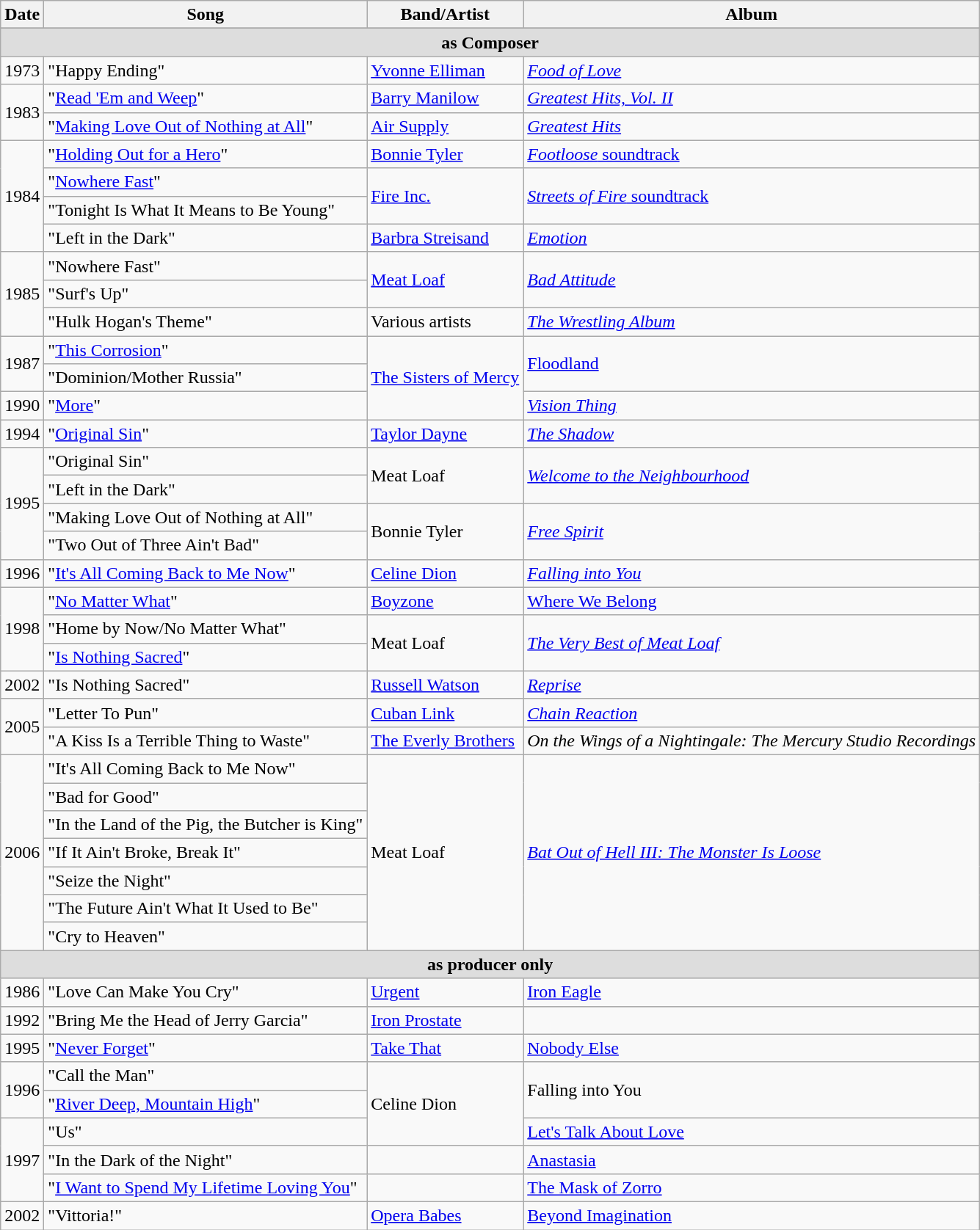<table class="wikitable">
<tr>
<th>Date</th>
<th>Song</th>
<th>Band/Artist</th>
<th>Album</th>
</tr>
<tr>
</tr>
<tr bgcolor="#DDDDDD">
<td colspan=4 align=center><strong>as Composer</strong></td>
</tr>
<tr>
<td align="left" valign="center">1973</td>
<td align="left" valign="center">"Happy Ending"</td>
<td align="left" valign="center"><a href='#'>Yvonne Elliman</a></td>
<td align="left" valign="center"><em><a href='#'>Food of Love</a></em></td>
</tr>
<tr>
<td align="left" valign="center" rowspan="2">1983</td>
<td align="left" valign="center">"<a href='#'>Read 'Em and Weep</a>"</td>
<td align="left" valign="center"><a href='#'>Barry Manilow</a></td>
<td align="left" valign="center"><em><a href='#'>Greatest Hits, Vol. II</a></em></td>
</tr>
<tr>
<td align="left" valign="center">"<a href='#'>Making Love Out of Nothing at All</a>"</td>
<td align="left" valign="center"><a href='#'>Air Supply</a></td>
<td align="left" valign="center"><em><a href='#'>Greatest Hits</a></em></td>
</tr>
<tr>
<td align="left" valign="center" rowspan="4">1984</td>
<td align="left" valign="center">"<a href='#'>Holding Out for a Hero</a>"</td>
<td align="left" valign="center"><a href='#'>Bonnie Tyler</a></td>
<td align="left" valign="center"><a href='#'><em>Footloose</em> soundtrack</a></td>
</tr>
<tr>
<td align="left" valign="center">"<a href='#'>Nowhere Fast</a>"</td>
<td align="left" valign="center" rowspan="2"><a href='#'>Fire Inc.</a></td>
<td align="left" valign="center" rowspan="2"><a href='#'><em>Streets of Fire</em> soundtrack</a></td>
</tr>
<tr>
<td align="left" valign="center">"Tonight Is What It Means to Be Young"</td>
</tr>
<tr>
<td align="left" valign="center">"Left in the Dark"</td>
<td align="left" valign="center"><a href='#'>Barbra Streisand</a></td>
<td align="left" valign="center"><em><a href='#'>Emotion</a></em></td>
</tr>
<tr>
<td align="left" valign="center" rowspan="3">1985</td>
<td align="left" valign="center">"Nowhere Fast"</td>
<td align="left" valign="center" rowspan="2"><a href='#'>Meat Loaf</a></td>
<td align="left" valign="center" rowspan="2"><em><a href='#'>Bad Attitude</a></em></td>
</tr>
<tr>
<td align="left" valign="center">"Surf's Up"</td>
</tr>
<tr>
<td align="left" valign="center">"Hulk Hogan's Theme"</td>
<td align="left" valign="center">Various artists</td>
<td align="left" valign="center"><em><a href='#'>The Wrestling Album</a></em></td>
</tr>
<tr>
<td align="left" valign="center" rowspan="2">1987</td>
<td align="left" valign="center">"<a href='#'>This Corrosion</a>"</td>
<td align="left" valign="center" rowspan="3"><a href='#'>The Sisters of Mercy</a></td>
<td align="left" valign="center" rowspan="2"><a href='#'>Floodland</a></td>
</tr>
<tr>
<td align="left" valign="center">"Dominion/Mother Russia"</td>
</tr>
<tr>
<td align="left" valign="center">1990</td>
<td align="left" valign="center">"<a href='#'>More</a>"</td>
<td align="left" valign="center"><em><a href='#'>Vision Thing</a></em></td>
</tr>
<tr>
<td align="left" valign="center">1994</td>
<td align="left" valign="center">"<a href='#'>Original Sin</a>"</td>
<td align="left" valign="center"><a href='#'>Taylor Dayne</a></td>
<td align="left" valign="center"><em><a href='#'>The Shadow</a></em></td>
</tr>
<tr>
<td align="left" valign="center" rowspan="4">1995</td>
<td align="left" valign="center">"Original Sin"</td>
<td align="left" valign="center" rowspan="2">Meat Loaf</td>
<td align="left" valign="center" rowspan="2"><em><a href='#'>Welcome to the Neighbourhood</a></em></td>
</tr>
<tr>
<td align="left" valign="center">"Left in the Dark"</td>
</tr>
<tr>
<td align="left" valign="center">"Making Love Out of Nothing at All"</td>
<td align="left" valign="center" rowspan="2">Bonnie Tyler</td>
<td align="left" valign="center" rowspan="2"><em><a href='#'>Free Spirit</a></em></td>
</tr>
<tr>
<td align="left" valign="center">"Two Out of Three Ain't Bad"</td>
</tr>
<tr>
<td align="left" valign="center">1996</td>
<td align="left" valign="center">"<a href='#'>It's All Coming Back to Me Now</a>"</td>
<td align="left" valign="center"><a href='#'>Celine Dion</a></td>
<td align="left" valign="center"><em><a href='#'>Falling into You</a></em></td>
</tr>
<tr>
<td align="left" valign="center" rowspan="3">1998</td>
<td align="left" valign="center">"<a href='#'>No Matter What</a>"</td>
<td align="left" valign="center"><a href='#'>Boyzone</a></td>
<td align="left" valign="center"><a href='#'>Where We Belong</a></td>
</tr>
<tr>
<td align="left" valign="center">"Home by Now/No Matter What"</td>
<td align="left" valign="center" rowspan="2">Meat Loaf</td>
<td align="left" valign="center" rowspan="2"><em><a href='#'>The Very Best of Meat Loaf</a></em></td>
</tr>
<tr>
<td align="left" valign="center">"<a href='#'>Is Nothing Sacred</a>"</td>
</tr>
<tr>
<td align="left" valign="center">2002</td>
<td align="left" valign="center">"Is Nothing Sacred"</td>
<td align="left" valign="center"><a href='#'>Russell Watson</a></td>
<td align="left" valign="center"><em><a href='#'>Reprise</a></em></td>
</tr>
<tr>
<td align="left" valign="center" rowspan="2">2005</td>
<td align="left" valign="center">"Letter To Pun"</td>
<td align="left" valign="center"><a href='#'>Cuban Link</a></td>
<td align="left" valign="center"><em><a href='#'>Chain Reaction</a></em></td>
</tr>
<tr>
<td align="left" valign="center">"A Kiss Is a Terrible Thing to Waste"</td>
<td align="left" valign="center"><a href='#'>The Everly Brothers</a></td>
<td align="left" valign="center"><em>On the Wings of a Nightingale: The Mercury Studio Recordings</em></td>
</tr>
<tr>
<td align="left" valign="center" rowspan="7">2006</td>
<td align="left" valign="center">"It's All Coming Back to Me Now"</td>
<td align="left" valign="center"  rowspan="7">Meat Loaf</td>
<td align="left" valign="center"  rowspan="7"><em><a href='#'>Bat Out of Hell III: The Monster Is Loose</a></em></td>
</tr>
<tr>
<td align="left" valign="center">"Bad for Good"</td>
</tr>
<tr>
<td align="left" valign="center">"In the Land of the Pig, the Butcher is King"</td>
</tr>
<tr>
<td align="left" valign="center">"If It Ain't Broke, Break It"</td>
</tr>
<tr>
<td align="left" valign="center">"Seize the Night"</td>
</tr>
<tr>
<td align="left" valign="center">"The Future Ain't What It Used to Be"</td>
</tr>
<tr>
<td align="left" valign="center">"Cry to Heaven"</td>
</tr>
<tr bgcolor="#DDDDDD">
<td colspan=4 align=center><strong>as producer only</strong></td>
</tr>
<tr>
<td align="left" valign="center">1986</td>
<td align="left" valign="center">"Love Can Make You Cry"</td>
<td align="left" valign="center"><a href='#'>Urgent</a></td>
<td align="left" valign="center"><a href='#'>Iron Eagle</a></td>
</tr>
<tr>
<td align="left" valign="center">1992</td>
<td align="left" valign="center">"Bring Me the Head of Jerry Garcia"</td>
<td align="left" valign="center"><a href='#'>Iron Prostate</a></td>
<td align="left" valign="center"></td>
</tr>
<tr>
<td align="left" valign="center">1995</td>
<td align="left" valign="center">"<a href='#'>Never Forget</a>"</td>
<td align="left" valign="center"><a href='#'>Take That</a></td>
<td align="left" valign="center"><a href='#'>Nobody Else</a></td>
</tr>
<tr>
<td align="left" valign="center" rowspan="2">1996</td>
<td align="left" valign="center">"Call the Man"</td>
<td align="left" valign="center" rowspan="3">Celine Dion</td>
<td align="left" valign="center" rowspan="2">Falling into You</td>
</tr>
<tr>
<td align="left" valign="center">"<a href='#'>River Deep, Mountain High</a>"<br>
</td>
</tr>
<tr>
<td align="left" valign="center" rowspan="3">1997</td>
<td align="left" valign="center">"Us"</td>
<td align="left" valign="center"><a href='#'>Let's Talk About Love</a></td>
</tr>
<tr>
<td align="left" valign="center">"In the Dark of the Night"</td>
<td align="left" valign="center"></td>
<td align="left" valign="center"><a href='#'>Anastasia</a></td>
</tr>
<tr>
<td align="left" valign="center">"<a href='#'>I Want to Spend My Lifetime Loving You</a>"</td>
<td align="left" valign="center"></td>
<td align="left" valign="center"><a href='#'>The Mask of Zorro</a></td>
</tr>
<tr>
<td align="left" valign="center">2002</td>
<td align="left" valign="center">"Vittoria!"</td>
<td align="left" valign="center"><a href='#'>Opera Babes</a></td>
<td align="left" valign="center"><a href='#'>Beyond Imagination</a></td>
</tr>
</table>
